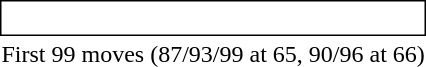<table style="display:inline; display:inline-table;">
<tr>
<td style="border: solid thin; padding: 2px;"><br></td>
</tr>
<tr>
<td style="text-align:center">First 99 moves (87/93/99 at 65, 90/96 at 66)</td>
</tr>
</table>
